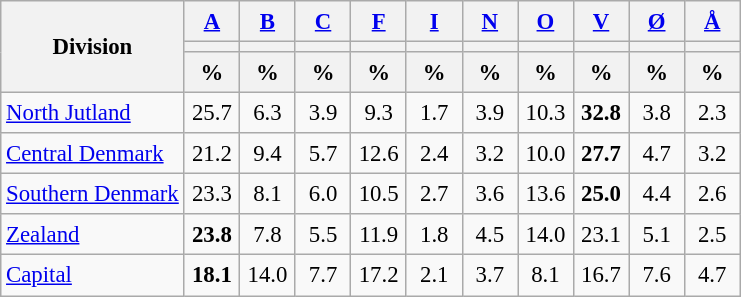<table class="wikitable sortable" style="text-align:right; font-size:95%; line-height:20px;">
<tr>
<th rowspan="3">Division</th>
<th width="30px" class="unsortable"><a href='#'>A</a></th>
<th width="30px" class="unsortable"><a href='#'>B</a></th>
<th width="30px" class="unsortable"><a href='#'>C</a></th>
<th width="30px" class="unsortable"><a href='#'>F</a></th>
<th width="30px" class="unsortable"><a href='#'>I</a></th>
<th width="30px" class="unsortable"><a href='#'>N</a></th>
<th width="30px" class="unsortable"><a href='#'>O</a></th>
<th width="30px" class="unsortable"><a href='#'>V</a></th>
<th width="30px" class="unsortable"><a href='#'>Ø</a></th>
<th width="30px" class="unsortable"><a href='#'>Å</a></th>
</tr>
<tr>
<th style=background:></th>
<th style=background:></th>
<th style=background:></th>
<th style=background:></th>
<th style=background:></th>
<th style=background:></th>
<th style=background:></th>
<th style=background:></th>
<th style=background:></th>
<th style=background:></th>
</tr>
<tr>
<th align="center" data-sort-type="number">%</th>
<th align="center" data-sort-type="number">%</th>
<th align="center" data-sort-type="number">%</th>
<th align="center" data-sort-type="number">%</th>
<th align="center" data-sort-type="number">%</th>
<th align="center" data-sort-type="number">%</th>
<th align="center" data-sort-type="number">%</th>
<th align="center" data-sort-type="number">%</th>
<th align="center" data-sort-type="number">%</th>
<th align="center" data-sort-type="number">%</th>
</tr>
<tr>
<td align=left><a href='#'>North Jutland</a></td>
<td align=center>25.7</td>
<td align=center>6.3</td>
<td align=center>3.9</td>
<td align=center>9.3</td>
<td align=center>1.7</td>
<td align=center>3.9</td>
<td align=center>10.3</td>
<td align=center ><strong>32.8</strong></td>
<td align=center>3.8</td>
<td align=center>2.3</td>
</tr>
<tr>
<td align=left><a href='#'>Central Denmark</a></td>
<td align=center>21.2</td>
<td align=center>9.4</td>
<td align=center>5.7</td>
<td align=center>12.6</td>
<td align=center>2.4</td>
<td align=center>3.2</td>
<td align=center>10.0</td>
<td align=center ><strong>27.7</strong></td>
<td align=center>4.7</td>
<td align=center>3.2</td>
</tr>
<tr>
<td align=left><a href='#'>Southern Denmark</a></td>
<td align=center>23.3</td>
<td align=center>8.1</td>
<td align=center>6.0</td>
<td align=center>10.5</td>
<td align=center>2.7</td>
<td align=center>3.6</td>
<td align=center>13.6</td>
<td align=center ><strong>25.0</strong></td>
<td align=center>4.4</td>
<td align=center>2.6</td>
</tr>
<tr>
<td align=left><a href='#'>Zealand</a></td>
<td align=center ><strong>23.8</strong></td>
<td align=center>7.8</td>
<td align=center>5.5</td>
<td align=center>11.9</td>
<td align=center>1.8</td>
<td align=center>4.5</td>
<td align=center>14.0</td>
<td align=center>23.1</td>
<td align=center>5.1</td>
<td align=center>2.5</td>
</tr>
<tr>
<td align=left><a href='#'>Capital</a></td>
<td align=center ><strong>18.1</strong></td>
<td align=center>14.0</td>
<td align=center>7.7</td>
<td align=center>17.2</td>
<td align=center>2.1</td>
<td align=center>3.7</td>
<td align=center>8.1</td>
<td align=center>16.7</td>
<td align=center>7.6</td>
<td align=center>4.7</td>
</tr>
</table>
